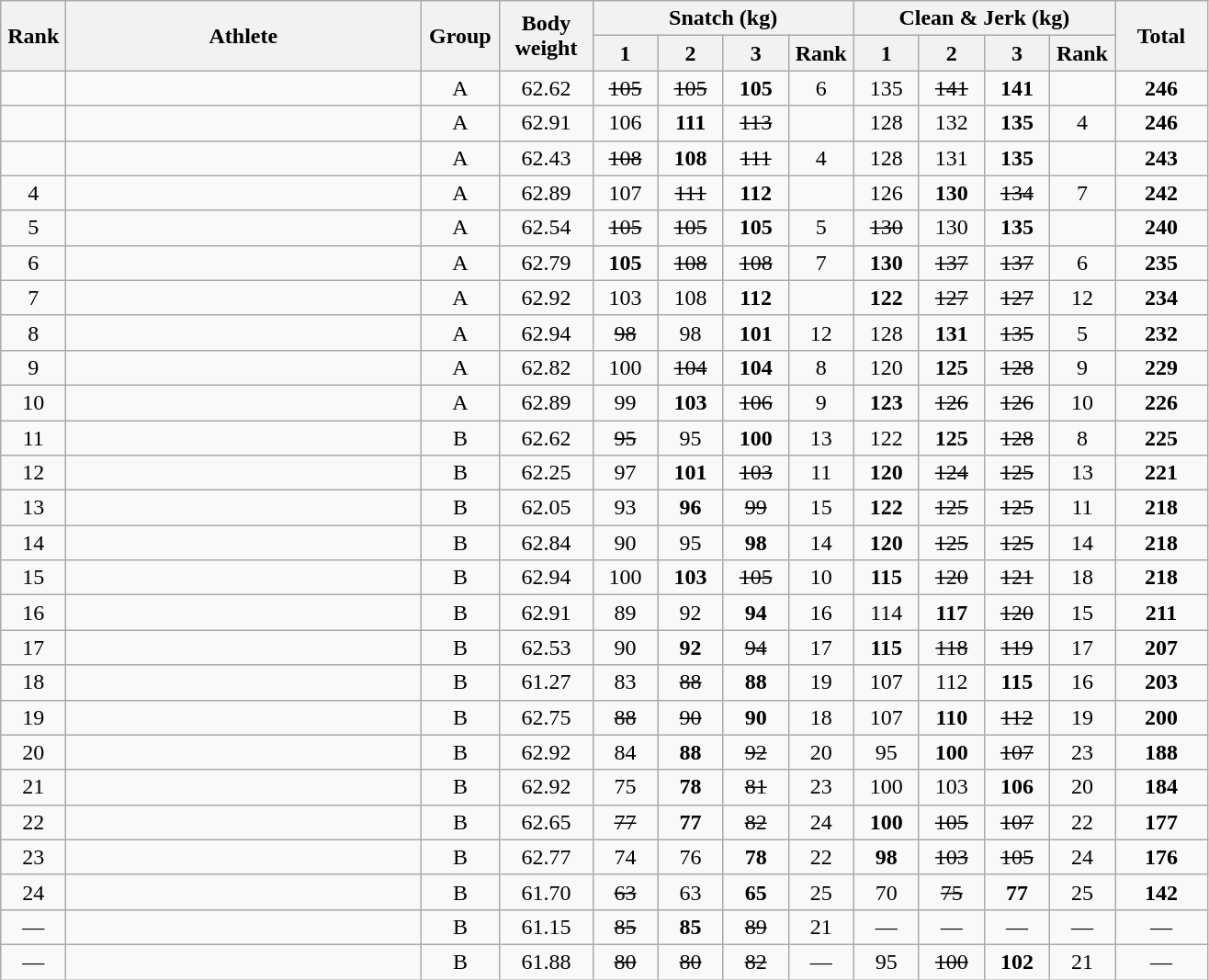<table class = "wikitable" style="text-align:center;">
<tr>
<th rowspan=2 width=40>Rank</th>
<th rowspan=2 width=250>Athlete</th>
<th rowspan=2 width=50>Group</th>
<th rowspan=2 width=60>Body weight</th>
<th colspan=4>Snatch (kg)</th>
<th colspan=4>Clean & Jerk (kg)</th>
<th rowspan=2 width=60>Total</th>
</tr>
<tr>
<th width=40>1</th>
<th width=40>2</th>
<th width=40>3</th>
<th width=40>Rank</th>
<th width=40>1</th>
<th width=40>2</th>
<th width=40>3</th>
<th width=40>Rank</th>
</tr>
<tr>
<td></td>
<td align=left></td>
<td>A</td>
<td>62.62</td>
<td><s>105 </s></td>
<td><s>105 </s></td>
<td><strong>105</strong></td>
<td>6</td>
<td>135</td>
<td><s>141 </s></td>
<td><strong>141</strong></td>
<td></td>
<td><strong>246</strong></td>
</tr>
<tr>
<td></td>
<td align=left></td>
<td>A</td>
<td>62.91</td>
<td>106</td>
<td><strong>111</strong></td>
<td><s>113 </s></td>
<td></td>
<td>128</td>
<td>132</td>
<td><strong>135</strong></td>
<td>4</td>
<td><strong>246</strong></td>
</tr>
<tr>
<td></td>
<td align=left></td>
<td>A</td>
<td>62.43</td>
<td><s>108 </s></td>
<td><strong>108</strong></td>
<td><s>111 </s></td>
<td>4</td>
<td>128</td>
<td>131</td>
<td><strong>135</strong></td>
<td></td>
<td><strong>243</strong></td>
</tr>
<tr>
<td>4</td>
<td align=left></td>
<td>A</td>
<td>62.89</td>
<td>107</td>
<td><s>111 </s></td>
<td><strong>112</strong></td>
<td></td>
<td>126</td>
<td><strong>130</strong></td>
<td><s>134 </s></td>
<td>7</td>
<td><strong>242</strong></td>
</tr>
<tr>
<td>5</td>
<td align=left></td>
<td>A</td>
<td>62.54</td>
<td><s>105 </s></td>
<td><s>105 </s></td>
<td><strong>105</strong></td>
<td>5</td>
<td><s>130 </s></td>
<td>130</td>
<td><strong>135</strong></td>
<td></td>
<td><strong>240</strong></td>
</tr>
<tr>
<td>6</td>
<td align=left></td>
<td>A</td>
<td>62.79</td>
<td><strong>105</strong></td>
<td><s>108 </s></td>
<td><s>108 </s></td>
<td>7</td>
<td><strong>130</strong></td>
<td><s>137 </s></td>
<td><s>137 </s></td>
<td>6</td>
<td><strong>235</strong></td>
</tr>
<tr>
<td>7</td>
<td align=left></td>
<td>A</td>
<td>62.92</td>
<td>103</td>
<td>108</td>
<td><strong>112</strong></td>
<td></td>
<td><strong>122</strong></td>
<td><s>127 </s></td>
<td><s>127 </s></td>
<td>12</td>
<td><strong>234</strong></td>
</tr>
<tr>
<td>8</td>
<td align=left></td>
<td>A</td>
<td>62.94</td>
<td><s>98 </s></td>
<td>98</td>
<td><strong>101</strong></td>
<td>12</td>
<td>128</td>
<td><strong>131</strong></td>
<td><s>135 </s></td>
<td>5</td>
<td><strong>232</strong></td>
</tr>
<tr>
<td>9</td>
<td align=left></td>
<td>A</td>
<td>62.82</td>
<td>100</td>
<td><s>104 </s></td>
<td><strong>104</strong></td>
<td>8</td>
<td>120</td>
<td><strong>125</strong></td>
<td><s>128 </s></td>
<td>9</td>
<td><strong>229</strong></td>
</tr>
<tr>
<td>10</td>
<td align=left></td>
<td>A</td>
<td>62.89</td>
<td>99</td>
<td><strong>103</strong></td>
<td><s>106 </s></td>
<td>9</td>
<td><strong>123</strong></td>
<td><s>126 </s></td>
<td><s>126 </s></td>
<td>10</td>
<td><strong>226</strong></td>
</tr>
<tr>
<td>11</td>
<td align=left></td>
<td>B</td>
<td>62.62</td>
<td><s>95 </s></td>
<td>95</td>
<td><strong>100</strong></td>
<td>13</td>
<td>122</td>
<td><strong>125</strong></td>
<td><s>128 </s></td>
<td>8</td>
<td><strong>225</strong></td>
</tr>
<tr>
<td>12</td>
<td align=left></td>
<td>B</td>
<td>62.25</td>
<td>97</td>
<td><strong>101</strong></td>
<td><s>103 </s></td>
<td>11</td>
<td><strong>120</strong></td>
<td><s>124 </s></td>
<td><s>125 </s></td>
<td>13</td>
<td><strong>221</strong></td>
</tr>
<tr>
<td>13</td>
<td align=left></td>
<td>B</td>
<td>62.05</td>
<td>93</td>
<td><strong>96</strong></td>
<td><s>99 </s></td>
<td>15</td>
<td><strong>122</strong></td>
<td><s>125 </s></td>
<td><s>125 </s></td>
<td>11</td>
<td><strong>218</strong></td>
</tr>
<tr>
<td>14</td>
<td align=left></td>
<td>B</td>
<td>62.84</td>
<td>90</td>
<td>95</td>
<td><strong>98</strong></td>
<td>14</td>
<td><strong>120</strong></td>
<td><s>125 </s></td>
<td><s>125 </s></td>
<td>14</td>
<td><strong>218</strong></td>
</tr>
<tr>
<td>15</td>
<td align=left></td>
<td>B</td>
<td>62.94</td>
<td>100</td>
<td><strong>103</strong></td>
<td><s>105 </s></td>
<td>10</td>
<td><strong>115</strong></td>
<td><s>120 </s></td>
<td><s>121 </s></td>
<td>18</td>
<td><strong>218</strong></td>
</tr>
<tr>
<td>16</td>
<td align=left></td>
<td>B</td>
<td>62.91</td>
<td>89</td>
<td>92</td>
<td><strong>94</strong></td>
<td>16</td>
<td>114</td>
<td><strong>117</strong></td>
<td><s>120 </s></td>
<td>15</td>
<td><strong>211</strong></td>
</tr>
<tr>
<td>17</td>
<td align=left></td>
<td>B</td>
<td>62.53</td>
<td>90</td>
<td><strong>92</strong></td>
<td><s>94 </s></td>
<td>17</td>
<td><strong>115</strong></td>
<td><s>118 </s></td>
<td><s>119 </s></td>
<td>17</td>
<td><strong>207</strong></td>
</tr>
<tr>
<td>18</td>
<td align=left></td>
<td>B</td>
<td>61.27</td>
<td>83</td>
<td><s>88 </s></td>
<td><strong>88</strong></td>
<td>19</td>
<td>107</td>
<td>112</td>
<td><strong>115</strong></td>
<td>16</td>
<td><strong>203</strong></td>
</tr>
<tr>
<td>19</td>
<td align=left></td>
<td>B</td>
<td>62.75</td>
<td><s>88 </s></td>
<td><s>90 </s></td>
<td><strong>90</strong></td>
<td>18</td>
<td>107</td>
<td><strong>110</strong></td>
<td><s>112 </s></td>
<td>19</td>
<td><strong>200</strong></td>
</tr>
<tr>
<td>20</td>
<td align=left></td>
<td>B</td>
<td>62.92</td>
<td>84</td>
<td><strong>88</strong></td>
<td><s>92 </s></td>
<td>20</td>
<td>95</td>
<td><strong>100</strong></td>
<td><s>107 </s></td>
<td>23</td>
<td><strong>188</strong></td>
</tr>
<tr>
<td>21</td>
<td align=left></td>
<td>B</td>
<td>62.92</td>
<td>75</td>
<td><strong>78</strong></td>
<td><s>81 </s></td>
<td>23</td>
<td>100</td>
<td>103</td>
<td><strong>106</strong></td>
<td>20</td>
<td><strong>184</strong></td>
</tr>
<tr>
<td>22</td>
<td align=left></td>
<td>B</td>
<td>62.65</td>
<td><s>77 </s></td>
<td><strong>77</strong></td>
<td><s>82 </s></td>
<td>24</td>
<td><strong>100</strong></td>
<td><s>105 </s></td>
<td><s>107 </s></td>
<td>22</td>
<td><strong>177</strong></td>
</tr>
<tr>
<td>23</td>
<td align=left></td>
<td>B</td>
<td>62.77</td>
<td>74</td>
<td>76</td>
<td><strong>78</strong></td>
<td>22</td>
<td><strong>98</strong></td>
<td><s>103 </s></td>
<td><s>105 </s></td>
<td>24</td>
<td><strong>176</strong></td>
</tr>
<tr>
<td>24</td>
<td align=left></td>
<td>B</td>
<td>61.70</td>
<td><s>63 </s></td>
<td>63</td>
<td><strong>65</strong></td>
<td>25</td>
<td>70</td>
<td><s>75 </s></td>
<td><strong>77</strong></td>
<td>25</td>
<td><strong>142</strong></td>
</tr>
<tr>
<td>—</td>
<td align=left></td>
<td>B</td>
<td>61.15</td>
<td><s>85 </s></td>
<td><strong>85</strong></td>
<td><s>89 </s></td>
<td>21</td>
<td>—</td>
<td>—</td>
<td>—</td>
<td>—</td>
<td>—</td>
</tr>
<tr>
<td>—</td>
<td align=left></td>
<td>B</td>
<td>61.88</td>
<td><s>80 </s></td>
<td><s>80 </s></td>
<td><s>82 </s></td>
<td>—</td>
<td>95</td>
<td><s>100 </s></td>
<td><strong>102</strong></td>
<td>21</td>
<td>—</td>
</tr>
</table>
